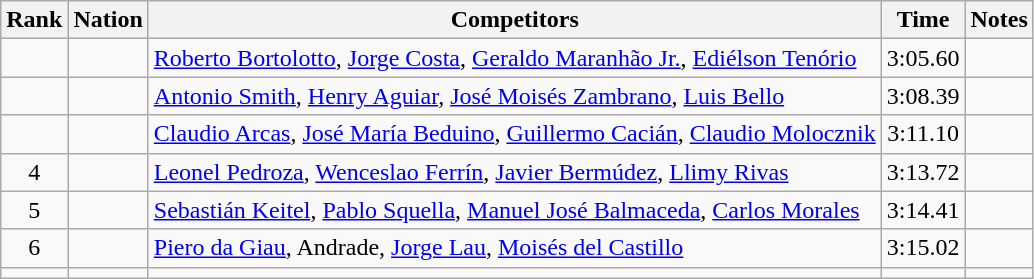<table class="wikitable sortable" style="text-align:center">
<tr>
<th>Rank</th>
<th>Nation</th>
<th>Competitors</th>
<th>Time</th>
<th>Notes</th>
</tr>
<tr>
<td></td>
<td align=left></td>
<td align=left><a href='#'>Roberto Bortolotto</a>, <a href='#'>Jorge Costa</a>, <a href='#'>Geraldo Maranhão Jr.</a>, <a href='#'>Ediélson Tenório</a></td>
<td>3:05.60</td>
<td></td>
</tr>
<tr>
<td></td>
<td align=left></td>
<td align=left><a href='#'>Antonio Smith</a>, <a href='#'>Henry Aguiar</a>, <a href='#'>José Moisés Zambrano</a>, <a href='#'>Luis Bello</a></td>
<td>3:08.39</td>
<td></td>
</tr>
<tr>
<td></td>
<td align=left></td>
<td align=left><a href='#'>Claudio Arcas</a>, <a href='#'>José María Beduino</a>, <a href='#'>Guillermo Cacián</a>, <a href='#'>Claudio Molocznik</a></td>
<td>3:11.10</td>
<td></td>
</tr>
<tr>
<td>4</td>
<td align=left></td>
<td align=left><a href='#'>Leonel Pedroza</a>, <a href='#'>Wenceslao Ferrín</a>, <a href='#'>Javier Bermúdez</a>, <a href='#'>Llimy Rivas</a></td>
<td>3:13.72</td>
<td></td>
</tr>
<tr>
<td>5</td>
<td align=left></td>
<td align=left><a href='#'>Sebastián Keitel</a>, <a href='#'>Pablo Squella</a>, <a href='#'>Manuel José Balmaceda</a>, <a href='#'>Carlos Morales</a></td>
<td>3:14.41</td>
<td></td>
</tr>
<tr>
<td>6</td>
<td align=left></td>
<td align=left><a href='#'>Piero da Giau</a>, Andrade, <a href='#'>Jorge Lau</a>, <a href='#'>Moisés del Castillo</a></td>
<td>3:15.02</td>
<td></td>
</tr>
<tr>
<td></td>
<td align=left></td>
<td align=left></td>
<td></td>
<td></td>
</tr>
</table>
